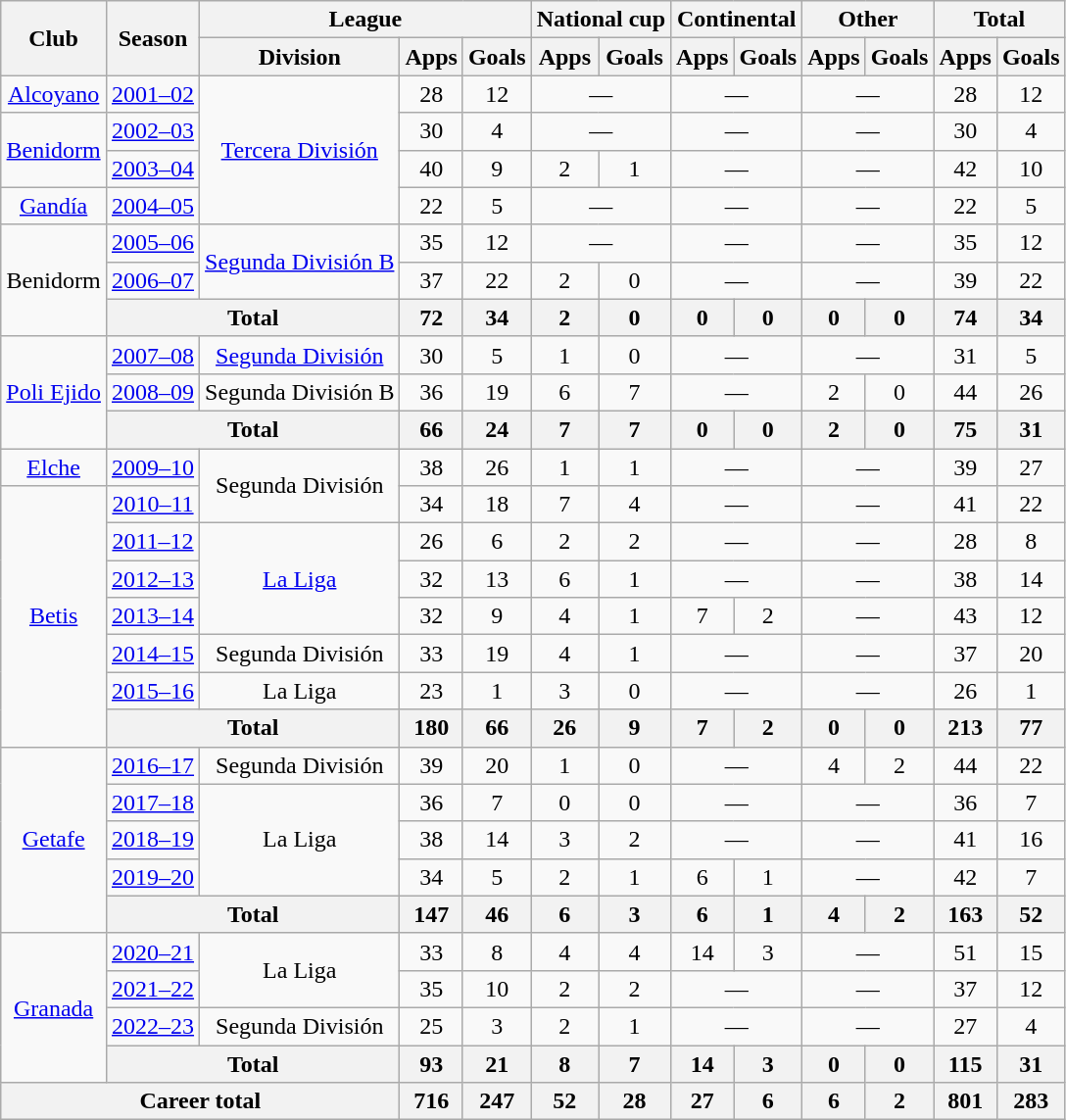<table class="wikitable" style="text-align:center">
<tr>
<th rowspan="2">Club</th>
<th rowspan="2">Season</th>
<th colspan="3">League</th>
<th colspan="2">National cup</th>
<th colspan="2">Continental</th>
<th colspan="2">Other</th>
<th colspan="2">Total</th>
</tr>
<tr>
<th>Division</th>
<th>Apps</th>
<th>Goals</th>
<th>Apps</th>
<th>Goals</th>
<th>Apps</th>
<th>Goals</th>
<th>Apps</th>
<th>Goals</th>
<th>Apps</th>
<th>Goals</th>
</tr>
<tr>
<td><a href='#'>Alcoyano</a></td>
<td><a href='#'>2001–02</a></td>
<td rowspan="4"><a href='#'>Tercera División</a></td>
<td>28</td>
<td>12</td>
<td colspan="2">—</td>
<td colspan="2">—</td>
<td colspan="2">—</td>
<td>28</td>
<td>12</td>
</tr>
<tr>
<td rowspan="2"><a href='#'>Benidorm</a></td>
<td><a href='#'>2002–03</a></td>
<td>30</td>
<td>4</td>
<td colspan="2">—</td>
<td colspan="2">—</td>
<td colspan="2">—</td>
<td>30</td>
<td>4</td>
</tr>
<tr>
<td><a href='#'>2003–04</a></td>
<td>40</td>
<td>9</td>
<td>2</td>
<td>1</td>
<td colspan="2">—</td>
<td colspan="2">—</td>
<td>42</td>
<td>10</td>
</tr>
<tr>
<td><a href='#'>Gandía</a></td>
<td><a href='#'>2004–05</a></td>
<td>22</td>
<td>5</td>
<td colspan="2">—</td>
<td colspan="2">—</td>
<td colspan="2">—</td>
<td>22</td>
<td>5</td>
</tr>
<tr>
<td rowspan="3">Benidorm</td>
<td><a href='#'>2005–06</a></td>
<td rowspan="2"><a href='#'>Segunda División B</a></td>
<td>35</td>
<td>12</td>
<td colspan="2">—</td>
<td colspan="2">—</td>
<td colspan="2">—</td>
<td>35</td>
<td>12</td>
</tr>
<tr>
<td><a href='#'>2006–07</a></td>
<td>37</td>
<td>22</td>
<td>2</td>
<td>0</td>
<td colspan="2">—</td>
<td colspan="2">—</td>
<td>39</td>
<td>22</td>
</tr>
<tr>
<th colspan="2">Total</th>
<th>72</th>
<th>34</th>
<th>2</th>
<th>0</th>
<th>0</th>
<th>0</th>
<th>0</th>
<th>0</th>
<th>74</th>
<th>34</th>
</tr>
<tr>
<td rowspan="3"><a href='#'>Poli Ejido</a></td>
<td><a href='#'>2007–08</a></td>
<td><a href='#'>Segunda División</a></td>
<td>30</td>
<td>5</td>
<td>1</td>
<td>0</td>
<td colspan="2">—</td>
<td colspan="2">—</td>
<td>31</td>
<td>5</td>
</tr>
<tr>
<td><a href='#'>2008–09</a></td>
<td>Segunda División B</td>
<td>36</td>
<td>19</td>
<td>6</td>
<td>7</td>
<td colspan="2">—</td>
<td>2</td>
<td>0</td>
<td>44</td>
<td>26</td>
</tr>
<tr>
<th colspan="2">Total</th>
<th>66</th>
<th>24</th>
<th>7</th>
<th>7</th>
<th>0</th>
<th>0</th>
<th>2</th>
<th>0</th>
<th>75</th>
<th>31</th>
</tr>
<tr>
<td><a href='#'>Elche</a></td>
<td><a href='#'>2009–10</a></td>
<td rowspan="2">Segunda División</td>
<td>38</td>
<td>26</td>
<td>1</td>
<td>1</td>
<td colspan="2">—</td>
<td colspan="2">—</td>
<td>39</td>
<td>27</td>
</tr>
<tr>
<td rowspan="7"><a href='#'>Betis</a></td>
<td><a href='#'>2010–11</a></td>
<td>34</td>
<td>18</td>
<td>7</td>
<td>4</td>
<td colspan="2">—</td>
<td colspan="2">—</td>
<td>41</td>
<td>22</td>
</tr>
<tr>
<td><a href='#'>2011–12</a></td>
<td rowspan="3"><a href='#'>La Liga</a></td>
<td>26</td>
<td>6</td>
<td>2</td>
<td>2</td>
<td colspan="2">—</td>
<td colspan="2">—</td>
<td>28</td>
<td>8</td>
</tr>
<tr>
<td><a href='#'>2012–13</a></td>
<td>32</td>
<td>13</td>
<td>6</td>
<td>1</td>
<td colspan="2">—</td>
<td colspan="2">—</td>
<td>38</td>
<td>14</td>
</tr>
<tr>
<td><a href='#'>2013–14</a></td>
<td>32</td>
<td>9</td>
<td>4</td>
<td>1</td>
<td>7</td>
<td>2</td>
<td colspan="2">—</td>
<td>43</td>
<td>12</td>
</tr>
<tr>
<td><a href='#'>2014–15</a></td>
<td>Segunda División</td>
<td>33</td>
<td>19</td>
<td>4</td>
<td>1</td>
<td colspan="2">—</td>
<td colspan="2">—</td>
<td>37</td>
<td>20</td>
</tr>
<tr>
<td><a href='#'>2015–16</a></td>
<td>La Liga</td>
<td>23</td>
<td>1</td>
<td>3</td>
<td>0</td>
<td colspan="2">—</td>
<td colspan="2">—</td>
<td>26</td>
<td>1</td>
</tr>
<tr>
<th colspan="2">Total</th>
<th>180</th>
<th>66</th>
<th>26</th>
<th>9</th>
<th>7</th>
<th>2</th>
<th>0</th>
<th>0</th>
<th>213</th>
<th>77</th>
</tr>
<tr>
<td rowspan="5"><a href='#'>Getafe</a></td>
<td><a href='#'>2016–17</a></td>
<td>Segunda División</td>
<td>39</td>
<td>20</td>
<td>1</td>
<td>0</td>
<td colspan="2">—</td>
<td>4</td>
<td>2</td>
<td>44</td>
<td>22</td>
</tr>
<tr>
<td><a href='#'>2017–18</a></td>
<td rowspan="3">La Liga</td>
<td>36</td>
<td>7</td>
<td>0</td>
<td>0</td>
<td colspan="2">—</td>
<td colspan="2">—</td>
<td>36</td>
<td>7</td>
</tr>
<tr>
<td><a href='#'>2018–19</a></td>
<td>38</td>
<td>14</td>
<td>3</td>
<td>2</td>
<td colspan="2">—</td>
<td colspan="2">—</td>
<td>41</td>
<td>16</td>
</tr>
<tr>
<td><a href='#'>2019–20</a></td>
<td>34</td>
<td>5</td>
<td>2</td>
<td>1</td>
<td>6</td>
<td>1</td>
<td colspan="2">—</td>
<td>42</td>
<td>7</td>
</tr>
<tr>
<th colspan="2">Total</th>
<th>147</th>
<th>46</th>
<th>6</th>
<th>3</th>
<th>6</th>
<th>1</th>
<th>4</th>
<th>2</th>
<th>163</th>
<th>52</th>
</tr>
<tr>
<td rowspan="4"><a href='#'>Granada</a></td>
<td><a href='#'>2020–21</a></td>
<td rowspan="2">La Liga</td>
<td>33</td>
<td>8</td>
<td>4</td>
<td>4</td>
<td>14</td>
<td>3</td>
<td colspan="2">—</td>
<td>51</td>
<td>15</td>
</tr>
<tr>
<td><a href='#'>2021–22</a></td>
<td>35</td>
<td>10</td>
<td>2</td>
<td>2</td>
<td colspan="2">—</td>
<td colspan="2">—</td>
<td>37</td>
<td>12</td>
</tr>
<tr>
<td><a href='#'>2022–23</a></td>
<td>Segunda División</td>
<td>25</td>
<td>3</td>
<td>2</td>
<td>1</td>
<td colspan="2">—</td>
<td colspan="2">—</td>
<td>27</td>
<td>4</td>
</tr>
<tr>
<th colspan="2">Total</th>
<th>93</th>
<th>21</th>
<th>8</th>
<th>7</th>
<th>14</th>
<th>3</th>
<th>0</th>
<th>0</th>
<th>115</th>
<th>31</th>
</tr>
<tr>
<th colspan="3">Career total</th>
<th>716</th>
<th>247</th>
<th>52</th>
<th>28</th>
<th>27</th>
<th>6</th>
<th>6</th>
<th>2</th>
<th>801</th>
<th>283</th>
</tr>
</table>
